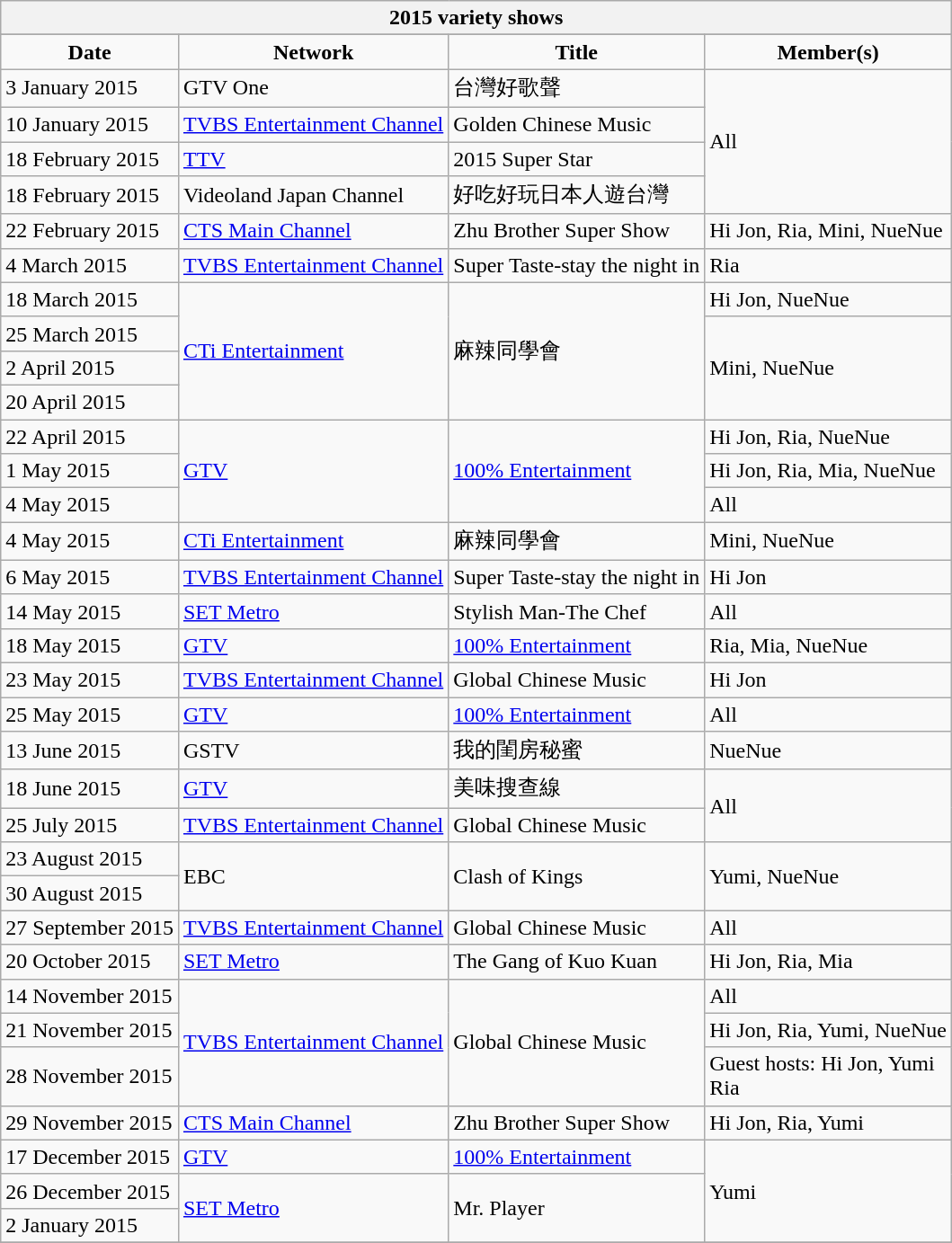<table class="wikitable mw-collapsible mw-collapsed">
<tr>
<th colspan="5">2015 variety shows</th>
</tr>
<tr>
</tr>
<tr style="font-weight:bold; text-align:center;">
<td>Date</td>
<td>Network</td>
<td>Title</td>
<td>Member(s)</td>
</tr>
<tr>
<td>3 January 2015</td>
<td>GTV One</td>
<td>台灣好歌聲</td>
<td rowspan="4">All</td>
</tr>
<tr>
<td>10 January 2015</td>
<td><a href='#'>TVBS Entertainment Channel</a></td>
<td>Golden Chinese Music</td>
</tr>
<tr>
<td>18 February 2015</td>
<td><a href='#'>TTV</a></td>
<td>2015 Super Star</td>
</tr>
<tr>
<td>18 February 2015</td>
<td>Videoland Japan Channel</td>
<td>好吃好玩日本人遊台灣</td>
</tr>
<tr>
<td>22 February 2015</td>
<td><a href='#'>CTS Main Channel</a></td>
<td>Zhu Brother Super Show</td>
<td>Hi Jon, Ria, Mini, NueNue</td>
</tr>
<tr>
<td>4 March 2015</td>
<td><a href='#'>TVBS Entertainment Channel</a></td>
<td>Super Taste-stay the night in</td>
<td>Ria</td>
</tr>
<tr>
<td>18 March 2015</td>
<td rowspan="4"><a href='#'>CTi Entertainment</a></td>
<td rowspan="4">麻辣同學會</td>
<td>Hi Jon, NueNue</td>
</tr>
<tr>
<td>25 March 2015</td>
<td rowspan="3">Mini, NueNue</td>
</tr>
<tr>
<td>2 April 2015</td>
</tr>
<tr>
<td>20 April 2015</td>
</tr>
<tr>
<td>22 April 2015</td>
<td rowspan="3"><a href='#'>GTV</a></td>
<td rowspan="3"><a href='#'>100% Entertainment</a></td>
<td>Hi Jon, Ria, NueNue</td>
</tr>
<tr>
<td>1 May 2015</td>
<td>Hi Jon, Ria, Mia, NueNue</td>
</tr>
<tr>
<td>4 May 2015</td>
<td>All</td>
</tr>
<tr>
<td>4 May 2015</td>
<td><a href='#'>CTi Entertainment</a></td>
<td>麻辣同學會</td>
<td>Mini, NueNue</td>
</tr>
<tr>
<td>6 May 2015</td>
<td><a href='#'>TVBS Entertainment Channel</a></td>
<td>Super Taste-stay the night in</td>
<td>Hi Jon</td>
</tr>
<tr>
<td>14 May 2015</td>
<td><a href='#'>SET Metro</a></td>
<td>Stylish Man-The Chef</td>
<td>All</td>
</tr>
<tr>
<td>18 May 2015</td>
<td><a href='#'>GTV</a></td>
<td><a href='#'>100% Entertainment</a></td>
<td>Ria, Mia, NueNue</td>
</tr>
<tr>
<td>23 May 2015</td>
<td><a href='#'>TVBS Entertainment Channel</a></td>
<td>Global Chinese Music</td>
<td>Hi Jon</td>
</tr>
<tr>
<td>25 May 2015</td>
<td><a href='#'>GTV</a></td>
<td><a href='#'>100% Entertainment</a></td>
<td>All</td>
</tr>
<tr>
<td>13 June 2015</td>
<td>GSTV</td>
<td>我的閨房秘蜜</td>
<td>NueNue</td>
</tr>
<tr>
<td>18 June 2015</td>
<td><a href='#'>GTV</a></td>
<td>美味搜查線</td>
<td rowspan="2">All<br><small></small></td>
</tr>
<tr>
<td>25 July 2015</td>
<td><a href='#'>TVBS Entertainment Channel</a></td>
<td>Global Chinese Music</td>
</tr>
<tr>
<td>23 August 2015</td>
<td rowspan="2">EBC</td>
<td rowspan="2">Clash of Kings</td>
<td rowspan="2">Yumi, NueNue</td>
</tr>
<tr>
<td>30 August 2015</td>
</tr>
<tr>
<td>27 September 2015</td>
<td><a href='#'>TVBS Entertainment Channel</a></td>
<td>Global Chinese Music</td>
<td>All</td>
</tr>
<tr>
<td>20 October 2015</td>
<td><a href='#'>SET Metro</a></td>
<td>The Gang of Kuo Kuan</td>
<td>Hi Jon, Ria, Mia</td>
</tr>
<tr>
<td>14 November 2015</td>
<td rowspan="3"><a href='#'>TVBS Entertainment Channel</a></td>
<td rowspan="3">Global Chinese Music</td>
<td>All</td>
</tr>
<tr>
<td>21 November 2015</td>
<td>Hi Jon, Ria, Yumi, NueNue</td>
</tr>
<tr>
<td>28 November 2015</td>
<td>Guest hosts: Hi Jon, Yumi<br>Ria</td>
</tr>
<tr>
<td>29 November 2015</td>
<td><a href='#'>CTS Main Channel</a></td>
<td>Zhu Brother Super Show</td>
<td>Hi Jon, Ria, Yumi</td>
</tr>
<tr>
<td>17 December 2015</td>
<td><a href='#'>GTV</a></td>
<td><a href='#'>100% Entertainment</a></td>
<td rowspan="3">Yumi</td>
</tr>
<tr>
<td>26 December 2015</td>
<td rowspan="2"><a href='#'>SET Metro</a></td>
<td rowspan="2">Mr. Player</td>
</tr>
<tr>
<td>2 January 2015</td>
</tr>
<tr>
</tr>
</table>
